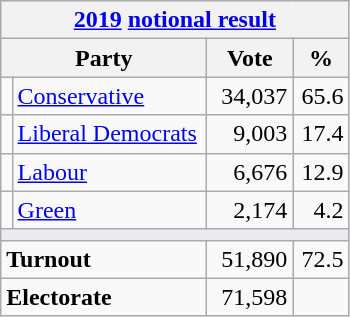<table class="wikitable">
<tr>
<th colspan="4"><a href='#'>2019</a> <a href='#'>notional result</a></th>
</tr>
<tr>
<th bgcolor="#DDDDFF" width="130px" colspan="2">Party</th>
<th bgcolor="#DDDDFF" width="50px">Vote</th>
<th bgcolor="#DDDDFF" width="30px">%</th>
</tr>
<tr>
<td></td>
<td><a href='#'>Conservative</a></td>
<td align=right>34,037</td>
<td align=right>65.6</td>
</tr>
<tr>
<td></td>
<td><a href='#'>Liberal Democrats</a></td>
<td align=right>9,003</td>
<td align=right>17.4</td>
</tr>
<tr>
<td></td>
<td><a href='#'>Labour</a></td>
<td align=right>6,676</td>
<td align=right>12.9</td>
</tr>
<tr>
<td></td>
<td><a href='#'>Green</a></td>
<td align=right>2,174</td>
<td align=right>4.2</td>
</tr>
<tr>
<td colspan="4" bgcolor="#EAECF0"></td>
</tr>
<tr>
<td colspan="2"><strong>Turnout</strong></td>
<td align=right>51,890</td>
<td align=right>72.5</td>
</tr>
<tr>
<td colspan="2"><strong>Electorate</strong></td>
<td align=right>71,598</td>
</tr>
</table>
